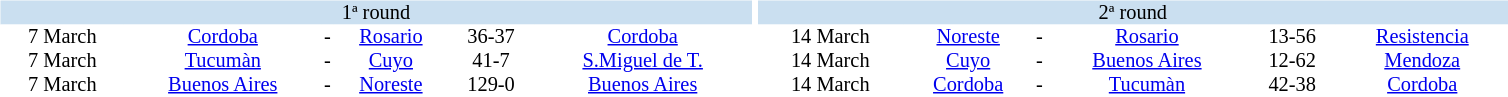<table table width=80%>
<tr>
<td width=50% valign="top"><br><table border=0 cellspacing=0 cellpadding=0 style="font-size: 85%; border-collapse: collapse;" width=100%>
<tr bgcolor="#CADFF0">
<td style="font-size:100%"; align="center" colspan="6">1ª round</td>
</tr>
<tr align=center bgcolor=#FFFFFF>
<td>7 March</td>
<td><a href='#'>Cordoba</a></td>
<td>-</td>
<td><a href='#'>Rosario</a></td>
<td>36-37</td>
<td><a href='#'>Cordoba</a></td>
</tr>
<tr align=center bgcolor=#FFFFFF>
<td>7 March</td>
<td><a href='#'>Tucumàn</a></td>
<td>-</td>
<td><a href='#'>Cuyo</a></td>
<td>41-7</td>
<td><a href='#'>S.Miguel de T.</a></td>
</tr>
<tr align=center bgcolor=#FFFFFF>
<td>7 March</td>
<td><a href='#'>Buenos Aires</a></td>
<td>-</td>
<td><a href='#'>Noreste</a></td>
<td>129-0</td>
<td><a href='#'>Buenos Aires</a></td>
</tr>
</table>
</td>
<td width=50% valign="top"><br><table border=0 cellspacing=0 cellpadding=0 style="font-size: 85%; border-collapse: collapse;" width=100%>
<tr bgcolor="#CADFF0">
<td style="font-size:100%"; align="center" colspan="6">2ª round</td>
</tr>
<tr align=center bgcolor=#FFFFFF>
<td>14 March</td>
<td><a href='#'>Noreste</a></td>
<td>-</td>
<td><a href='#'>Rosario</a></td>
<td>13-56</td>
<td><a href='#'>Resistencia</a></td>
</tr>
<tr align=center bgcolor=#FFFFFF>
<td>14 March</td>
<td><a href='#'>Cuyo</a></td>
<td>-</td>
<td><a href='#'>Buenos Aires</a></td>
<td>12-62</td>
<td><a href='#'>Mendoza</a></td>
</tr>
<tr align=center bgcolor=#FFFFFF>
<td>14 March</td>
<td><a href='#'>Cordoba</a></td>
<td>-</td>
<td><a href='#'>Tucumàn</a></td>
<td>42-38</td>
<td><a href='#'>Cordoba</a></td>
</tr>
</table>
</td>
</tr>
</table>
